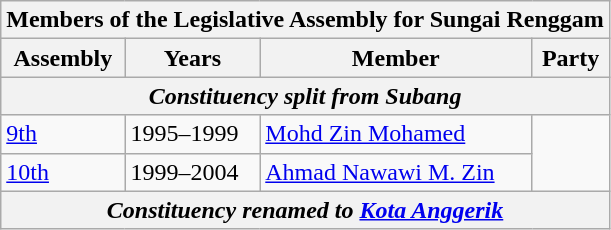<table class=wikitable>
<tr>
<th colspan=4>Members of the Legislative Assembly for Sungai Renggam</th>
</tr>
<tr>
<th>Assembly</th>
<th>Years</th>
<th>Member</th>
<th>Party</th>
</tr>
<tr>
<th colspan=4 align=center><em>Constituency split from Subang</em></th>
</tr>
<tr>
<td><a href='#'>9th</a></td>
<td>1995–1999</td>
<td><a href='#'>Mohd Zin Mohamed</a></td>
<td rowspan=2 bgcolor=></td>
</tr>
<tr>
<td><a href='#'>10th</a></td>
<td>1999–2004</td>
<td><a href='#'>Ahmad Nawawi M. Zin</a></td>
</tr>
<tr>
<th colspan=4 align=center><em>Constituency renamed to <a href='#'>Kota Anggerik</a></em></th>
</tr>
</table>
